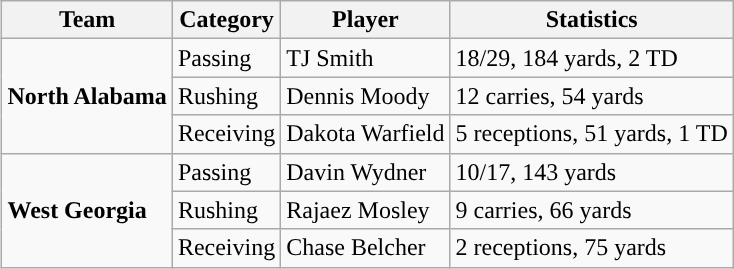<table class="wikitable" style="float: right;">
<tr>
<th>Team</th>
<th>Category</th>
<th>Player</th>
<th>Statistics</th>
</tr>
<tr>
<td rowspan=3><strong>North Alabama</strong></td>
<td>Passing</td>
<td>TJ Smith</td>
<td>18/29, 184 yards, 2 TD</td>
</tr>
<tr>
<td>Rushing</td>
<td>Dennis Moody</td>
<td>12 carries, 54 yards</td>
</tr>
<tr>
<td>Receiving</td>
<td>Dakota Warfield</td>
<td>5 receptions, 51 yards, 1 TD</td>
</tr>
<tr>
<td rowspan=3><strong>West Georgia</strong></td>
<td>Passing</td>
<td>Davin Wydner</td>
<td>10/17, 143 yards</td>
</tr>
<tr>
<td>Rushing</td>
<td>Rajaez Mosley</td>
<td>9 carries, 66 yards</td>
</tr>
<tr>
<td>Receiving</td>
<td>Chase Belcher</td>
<td>2 receptions, 75 yards</td>
</tr>
</table>
